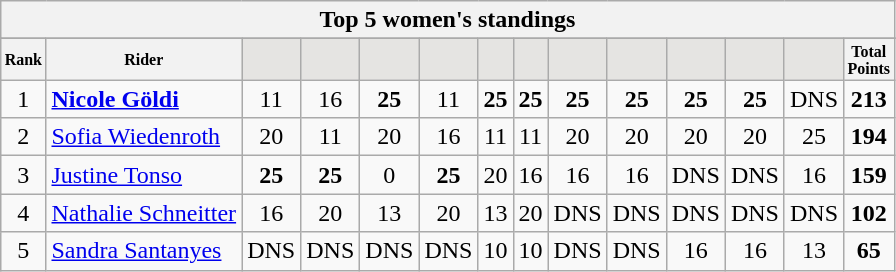<table class="wikitable sortable">
<tr>
<th colspan=27 align="center"><strong>Top 5 women's standings</strong></th>
</tr>
<tr>
</tr>
<tr style="font-size:8pt;font-weight:bold">
<th align="center">Rank</th>
<th align="center">Rider</th>
<th class=unsortable style="background:#E5E4E2;"><small></small></th>
<th class=unsortable style="background:#E5E4E2;"><small></small></th>
<th class=unsortable style="background:#E5E4E2;"><small></small></th>
<th class=unsortable style="background:#E5E4E2;"><small></small></th>
<th class=unsortable style="background:#E5E4E2;"><small></small></th>
<th class=unsortable style="background:#E5E4E2;"><small></small></th>
<th class=unsortable style="background:#E5E4E2;"><small></small></th>
<th class=unsortable style="background:#E5E4E2;"><small></small></th>
<th class=unsortable style="background:#E5E4E2;"><small></small></th>
<th class=unsortable style="background:#E5E4E2;"><small></small></th>
<th class=unsortable style="background:#E5E4E2;"><small></small></th>
<th align="center">Total<br>Points</th>
</tr>
<tr>
<td align=center>1</td>
<td> <strong><a href='#'>Nicole Göldi</a></strong></td>
<td align=center>11</td>
<td align=center>16</td>
<td align=center><strong>25</strong></td>
<td align=center>11</td>
<td align=center><strong>25</strong></td>
<td align=center><strong>25</strong></td>
<td align=center><strong>25</strong></td>
<td align=center><strong>25</strong></td>
<td align=center><strong>25</strong></td>
<td align=center><strong>25</strong></td>
<td align=center>DNS</td>
<td align=center><strong>213</strong></td>
</tr>
<tr>
<td align=center>2</td>
<td> <a href='#'>Sofia Wiedenroth</a></td>
<td align=center>20</td>
<td align=center>11</td>
<td align=center>20</td>
<td align=center>16</td>
<td align=center>11</td>
<td align=center>11</td>
<td align=center>20</td>
<td align=center>20</td>
<td align=center>20</td>
<td align=center>20</td>
<td align=center>25</td>
<td align=center><strong>194</strong></td>
</tr>
<tr>
<td align=center>3</td>
<td> <a href='#'>Justine Tonso</a></td>
<td align=center><strong>25</strong></td>
<td align=center><strong>25</strong></td>
<td align=center>0</td>
<td align=center><strong>25</strong></td>
<td align=center>20</td>
<td align=center>16</td>
<td align=center>16</td>
<td align=center>16</td>
<td align=center>DNS</td>
<td align=center>DNS</td>
<td align=center>16</td>
<td align=center><strong>159</strong></td>
</tr>
<tr>
<td align=center>4</td>
<td> <a href='#'>Nathalie Schneitter</a></td>
<td align=center>16</td>
<td align=center>20</td>
<td align=center>13</td>
<td align=center>20</td>
<td align=center>13</td>
<td align=center>20</td>
<td align=center>DNS</td>
<td align=center>DNS</td>
<td align=center>DNS</td>
<td align=center>DNS</td>
<td align=center>DNS</td>
<td align=center><strong>102</strong></td>
</tr>
<tr>
<td align=center>5</td>
<td> <a href='#'>Sandra Santanyes</a></td>
<td align=center>DNS</td>
<td align=center>DNS</td>
<td align=center>DNS</td>
<td align=center>DNS</td>
<td align=center>10</td>
<td align=center>10</td>
<td align=center>DNS</td>
<td align=center>DNS</td>
<td align=center>16</td>
<td align=center>16</td>
<td align=center>13</td>
<td align=center><strong>65</strong><br></td>
</tr>
</table>
